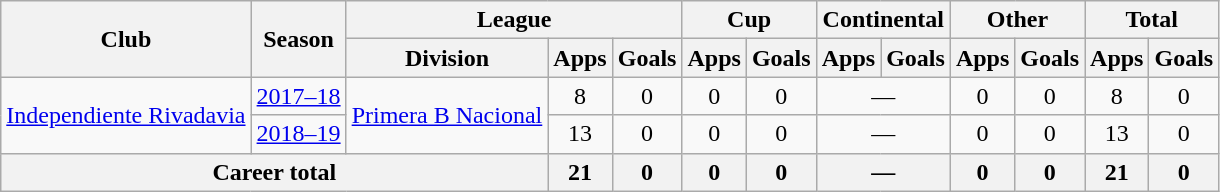<table class="wikitable" style="text-align:center">
<tr>
<th rowspan="2">Club</th>
<th rowspan="2">Season</th>
<th colspan="3">League</th>
<th colspan="2">Cup</th>
<th colspan="2">Continental</th>
<th colspan="2">Other</th>
<th colspan="2">Total</th>
</tr>
<tr>
<th>Division</th>
<th>Apps</th>
<th>Goals</th>
<th>Apps</th>
<th>Goals</th>
<th>Apps</th>
<th>Goals</th>
<th>Apps</th>
<th>Goals</th>
<th>Apps</th>
<th>Goals</th>
</tr>
<tr>
<td rowspan="2"><a href='#'>Independiente Rivadavia</a></td>
<td><a href='#'>2017–18</a></td>
<td rowspan="2"><a href='#'>Primera B Nacional</a></td>
<td>8</td>
<td>0</td>
<td>0</td>
<td>0</td>
<td colspan="2">—</td>
<td>0</td>
<td>0</td>
<td>8</td>
<td>0</td>
</tr>
<tr>
<td><a href='#'>2018–19</a></td>
<td>13</td>
<td>0</td>
<td>0</td>
<td>0</td>
<td colspan="2">—</td>
<td>0</td>
<td>0</td>
<td>13</td>
<td>0</td>
</tr>
<tr>
<th colspan="3">Career total</th>
<th>21</th>
<th>0</th>
<th>0</th>
<th>0</th>
<th colspan="2">—</th>
<th>0</th>
<th>0</th>
<th>21</th>
<th>0</th>
</tr>
</table>
